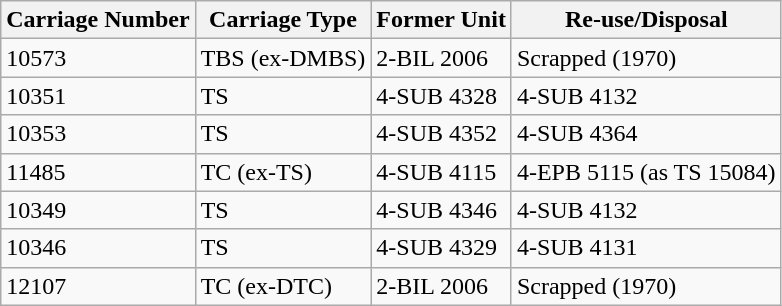<table class="wikitable">
<tr>
<th>Carriage Number</th>
<th>Carriage Type</th>
<th>Former Unit</th>
<th>Re-use/Disposal</th>
</tr>
<tr>
<td>10573</td>
<td>TBS (ex-DMBS)</td>
<td>2-BIL 2006</td>
<td>Scrapped (1970)</td>
</tr>
<tr>
<td>10351</td>
<td>TS</td>
<td>4-SUB 4328</td>
<td>4-SUB 4132</td>
</tr>
<tr>
<td>10353</td>
<td>TS</td>
<td>4-SUB 4352</td>
<td>4-SUB 4364</td>
</tr>
<tr>
<td>11485</td>
<td>TC (ex-TS)</td>
<td>4-SUB 4115</td>
<td>4-EPB 5115 (as TS 15084)</td>
</tr>
<tr>
<td>10349</td>
<td>TS</td>
<td>4-SUB 4346</td>
<td>4-SUB 4132</td>
</tr>
<tr>
<td>10346</td>
<td>TS</td>
<td>4-SUB 4329</td>
<td>4-SUB 4131</td>
</tr>
<tr>
<td>12107</td>
<td>TC (ex-DTC)</td>
<td>2-BIL 2006</td>
<td>Scrapped (1970)</td>
</tr>
</table>
